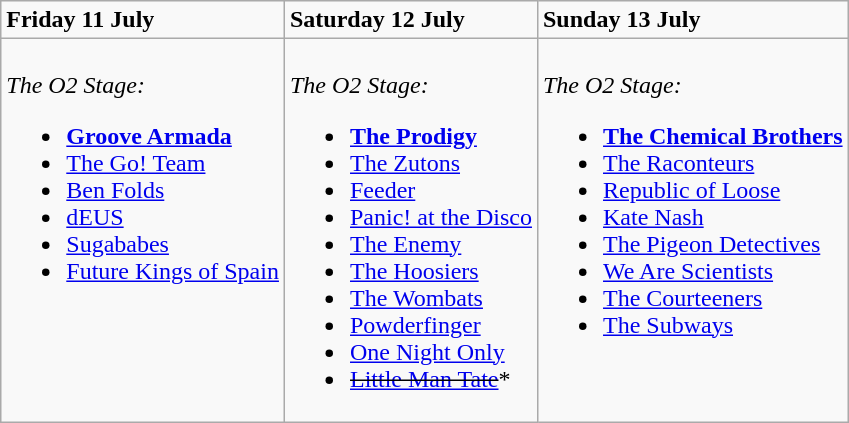<table class="wikitable">
<tr>
<td><strong>Friday 11 July</strong></td>
<td><strong>Saturday 12 July</strong></td>
<td><strong>Sunday 13 July</strong></td>
</tr>
<tr valign="top">
<td><br><em>The O2 Stage:</em><ul><li><strong><a href='#'>Groove Armada</a></strong></li><li><a href='#'>The Go! Team</a></li><li><a href='#'>Ben Folds</a></li><li><a href='#'>dEUS</a></li><li><a href='#'>Sugababes</a></li><li><a href='#'>Future Kings of Spain</a></li></ul></td>
<td><br><em>The O2 Stage:</em><ul><li><strong><a href='#'>The Prodigy</a></strong></li><li><a href='#'>The Zutons</a></li><li><a href='#'>Feeder</a></li><li><a href='#'>Panic! at the Disco</a></li><li><a href='#'>The Enemy</a></li><li><a href='#'>The Hoosiers</a></li><li><a href='#'>The Wombats</a></li><li><a href='#'>Powderfinger</a></li><li><a href='#'>One Night Only</a></li><li><s><a href='#'>Little Man Tate</a></s>*</li></ul></td>
<td><br><em>The O2 Stage:</em><ul><li><strong><a href='#'>The Chemical Brothers</a></strong></li><li><a href='#'>The Raconteurs</a></li><li><a href='#'>Republic of Loose</a></li><li><a href='#'>Kate Nash</a></li><li><a href='#'>The Pigeon Detectives</a></li><li><a href='#'>We Are Scientists</a></li><li><a href='#'>The Courteeners</a></li><li><a href='#'>The Subways</a></li></ul></td>
</tr>
</table>
